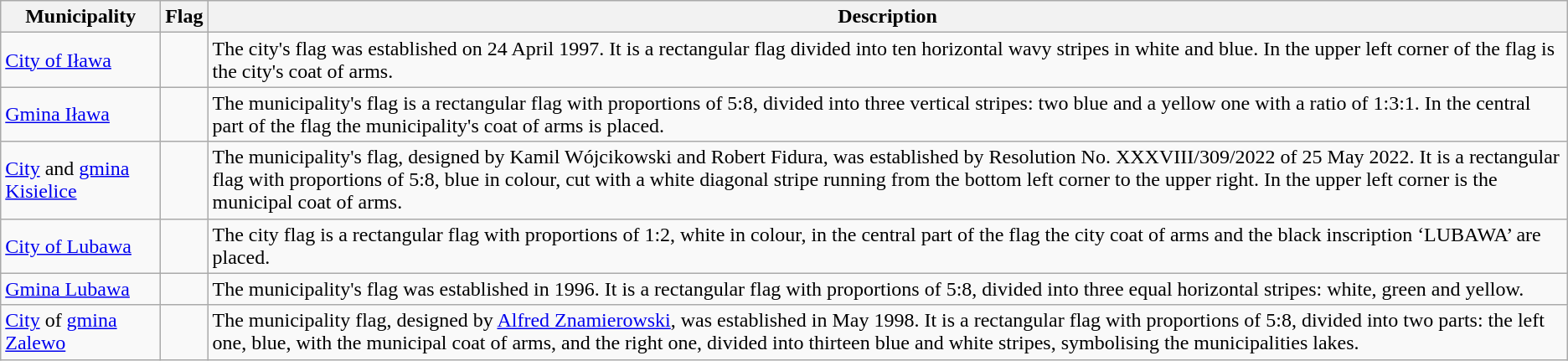<table class="wikitable">
<tr>
<th>Municipality</th>
<th>Flag</th>
<th>Description</th>
</tr>
<tr>
<td><a href='#'>City of Iława</a></td>
<td></td>
<td>The city's flag was established on 24 April 1997. It is a rectangular flag divided into ten horizontal wavy stripes in white and blue. In the upper left corner of the flag is the city's coat of arms.</td>
</tr>
<tr>
<td><a href='#'>Gmina Iława</a></td>
<td></td>
<td>The municipality's flag is a rectangular flag with proportions of 5:8, divided into three vertical stripes: two blue and a yellow one with a ratio of 1:3:1. In the central part of the flag the municipality's coat of arms is placed.</td>
</tr>
<tr>
<td><a href='#'>City</a> and <a href='#'>gmina Kisielice</a></td>
<td></td>
<td>The municipality's flag, designed by Kamil Wójcikowski and Robert Fidura, was established by Resolution No. XXXVIII/309/2022 of 25 May 2022. It is a rectangular flag with proportions of 5:8, blue in colour, cut with a white diagonal stripe running from the bottom left corner to the upper right. In the upper left corner is the municipal coat of arms.</td>
</tr>
<tr>
<td><a href='#'>City of Lubawa</a></td>
<td></td>
<td>The city flag is a rectangular flag with proportions of 1:2, white in colour, in the central part of the flag the city coat of arms and the black inscription ‘LUBAWA’ are placed.</td>
</tr>
<tr>
<td><a href='#'>Gmina Lubawa</a></td>
<td></td>
<td>The municipality's flag was established in 1996. It is a rectangular flag with proportions of 5:8, divided into three equal horizontal stripes: white, green and yellow.</td>
</tr>
<tr>
<td><a href='#'>City</a> of <a href='#'>gmina Zalewo</a></td>
<td></td>
<td>The municipality flag, designed by <a href='#'>Alfred Znamierowski</a>, was established in May 1998. It is a rectangular flag with proportions of 5:8, divided into two parts: the left one, blue, with the municipal coat of arms, and the right one, divided into thirteen blue and white stripes, symbolising the municipalities lakes.</td>
</tr>
</table>
